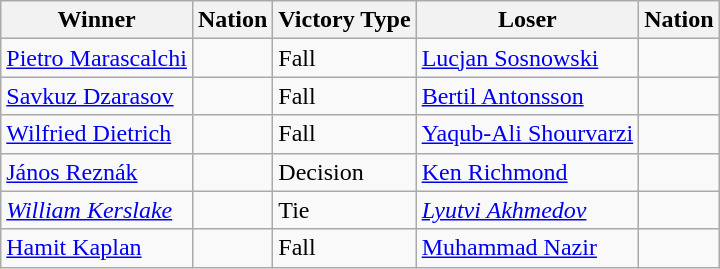<table class="wikitable sortable" style="text-align:left;">
<tr>
<th>Winner</th>
<th>Nation</th>
<th>Victory Type</th>
<th>Loser</th>
<th>Nation</th>
</tr>
<tr>
<td><a href='#'>Pietro Marascalchi</a></td>
<td></td>
<td>Fall</td>
<td><a href='#'>Lucjan Sosnowski</a></td>
<td></td>
</tr>
<tr>
<td><a href='#'>Savkuz Dzarasov</a></td>
<td></td>
<td>Fall</td>
<td><a href='#'>Bertil Antonsson</a></td>
<td></td>
</tr>
<tr>
<td><a href='#'>Wilfried Dietrich</a></td>
<td></td>
<td>Fall</td>
<td><a href='#'>Yaqub-Ali Shourvarzi</a></td>
<td></td>
</tr>
<tr>
<td><a href='#'>János Reznák</a></td>
<td></td>
<td>Decision</td>
<td><a href='#'>Ken Richmond</a></td>
<td></td>
</tr>
<tr>
<td><em><a href='#'>William Kerslake</a></em></td>
<td><em></em></td>
<td>Tie</td>
<td><em><a href='#'>Lyutvi Akhmedov</a></em></td>
<td><em></em></td>
</tr>
<tr>
<td><a href='#'>Hamit Kaplan</a></td>
<td></td>
<td>Fall</td>
<td><a href='#'>Muhammad Nazir</a></td>
<td></td>
</tr>
</table>
